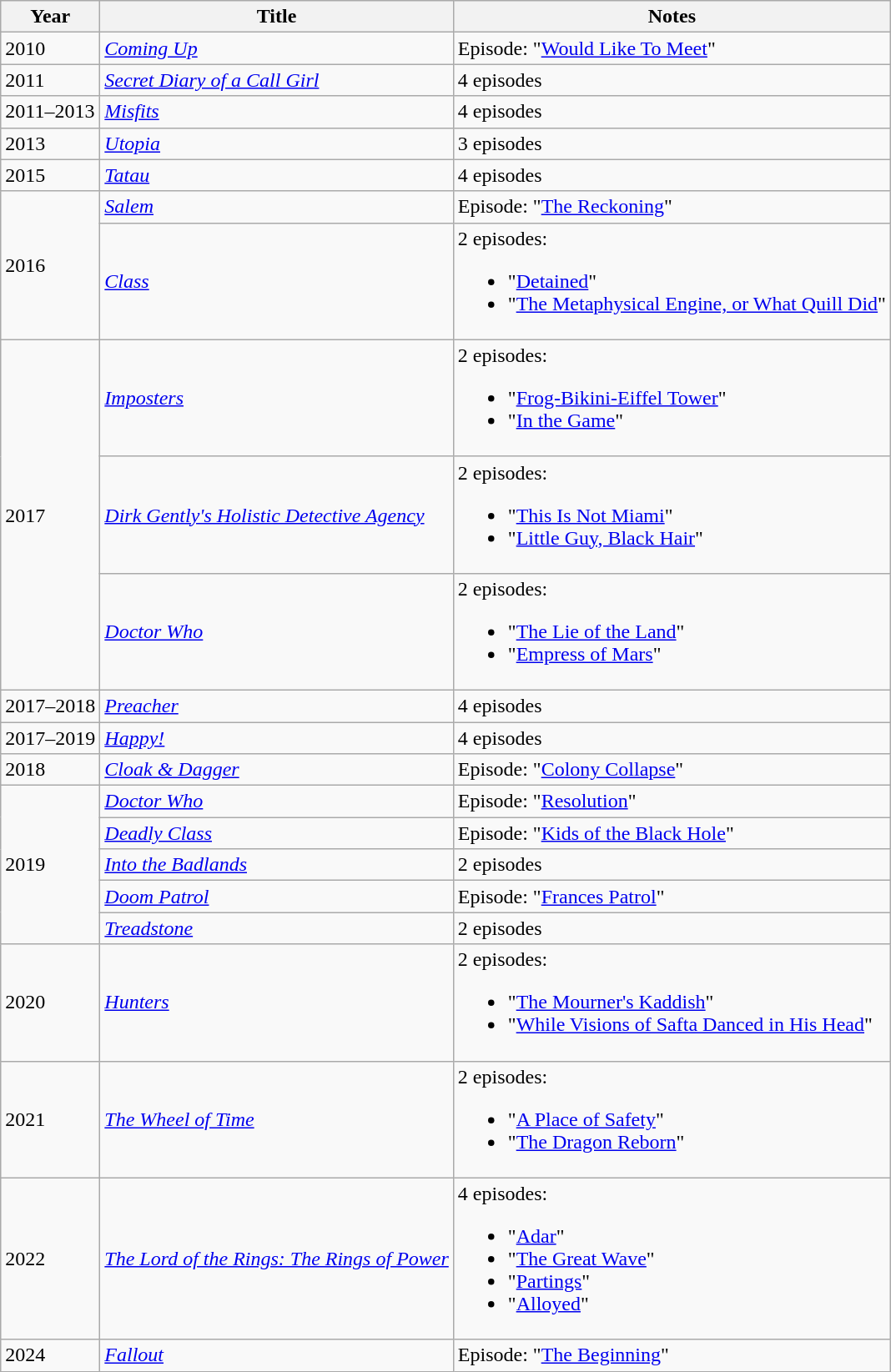<table class="wikitable">
<tr>
<th><strong>Year</strong></th>
<th><strong>Title</strong></th>
<th><strong>Notes</strong></th>
</tr>
<tr>
<td>2010</td>
<td><em><a href='#'>Coming Up</a></em></td>
<td>Episode: "<a href='#'>Would Like To Meet</a>"</td>
</tr>
<tr>
<td>2011</td>
<td><em><a href='#'>Secret Diary of a Call Girl</a></em></td>
<td>4 episodes</td>
</tr>
<tr>
<td>2011–2013</td>
<td><em><a href='#'>Misfits</a></em></td>
<td>4 episodes</td>
</tr>
<tr>
<td>2013</td>
<td><em><a href='#'>Utopia</a></em></td>
<td>3 episodes</td>
</tr>
<tr>
<td>2015</td>
<td><em><a href='#'>Tatau</a></em></td>
<td>4 episodes</td>
</tr>
<tr>
<td rowspan="2">2016</td>
<td><em><a href='#'>Salem</a></em></td>
<td>Episode: "<a href='#'>The Reckoning</a>"</td>
</tr>
<tr>
<td><em><a href='#'>Class</a></em></td>
<td>2 episodes:<br><ul><li>"<a href='#'>Detained</a>"</li><li>"<a href='#'>The Metaphysical Engine, or What Quill Did</a>"</li></ul></td>
</tr>
<tr>
<td rowspan="3">2017</td>
<td><em><a href='#'>Imposters</a></em></td>
<td>2 episodes:<br><ul><li>"<a href='#'>Frog-Bikini-Eiffel Tower</a>"</li><li>"<a href='#'>In the Game</a>"</li></ul></td>
</tr>
<tr>
<td><em><a href='#'>Dirk Gently's Holistic Detective Agency</a></em></td>
<td>2 episodes:<br><ul><li>"<a href='#'>This Is Not Miami</a>"</li><li>"<a href='#'>Little Guy, Black Hair</a>"</li></ul></td>
</tr>
<tr>
<td><em><a href='#'>Doctor Who</a></em></td>
<td>2 episodes:<br><ul><li>"<a href='#'>The Lie of the Land</a>"</li><li>"<a href='#'>Empress of Mars</a>"</li></ul></td>
</tr>
<tr>
<td>2017–2018</td>
<td><em><a href='#'>Preacher</a></em></td>
<td>4 episodes</td>
</tr>
<tr>
<td>2017–2019</td>
<td><em><a href='#'>Happy!</a></em></td>
<td>4 episodes</td>
</tr>
<tr>
<td>2018</td>
<td><em><a href='#'>Cloak & Dagger</a></em></td>
<td>Episode: "<a href='#'>Colony Collapse</a>"</td>
</tr>
<tr>
<td rowspan="5">2019</td>
<td><em><a href='#'>Doctor Who</a></em></td>
<td>Episode: "<a href='#'>Resolution</a>"</td>
</tr>
<tr>
<td><em><a href='#'>Deadly Class</a></em></td>
<td>Episode: "<a href='#'>Kids of the Black Hole</a>"</td>
</tr>
<tr>
<td><em><a href='#'>Into the Badlands</a></em></td>
<td>2 episodes</td>
</tr>
<tr>
<td><em><a href='#'>Doom Patrol</a></em></td>
<td>Episode: "<a href='#'>Frances Patrol</a>"</td>
</tr>
<tr>
<td><em><a href='#'>Treadstone</a></em></td>
<td>2 episodes</td>
</tr>
<tr>
<td>2020</td>
<td><em><a href='#'>Hunters</a></em></td>
<td>2 episodes:<br><ul><li>"<a href='#'>The Mourner's Kaddish</a>"</li><li>"<a href='#'>While Visions of Safta Danced in His Head</a>"</li></ul></td>
</tr>
<tr>
<td>2021</td>
<td><em><a href='#'>The Wheel of Time</a></em></td>
<td>2 episodes:<br><ul><li>"<a href='#'>A Place of Safety</a>"</li><li>"<a href='#'>The Dragon Reborn</a>"</li></ul></td>
</tr>
<tr>
<td>2022</td>
<td><em><a href='#'>The Lord of the Rings: The Rings of Power</a></em></td>
<td>4 episodes:<br><ul><li>"<a href='#'>Adar</a>"</li><li>"<a href='#'>The Great Wave</a>"</li><li>"<a href='#'>Partings</a>"</li><li>"<a href='#'>Alloyed</a>"</li></ul></td>
</tr>
<tr>
<td>2024</td>
<td><em><a href='#'>Fallout</a></em></td>
<td>Episode: "<a href='#'>The Beginning</a>"</td>
</tr>
</table>
